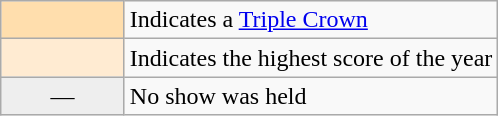<table class="wikitable">
<tr>
<td width="75px" style="background:#FFDEAD; text-align:center"></td>
<td>Indicates a <a href='#'>Triple Crown</a></td>
</tr>
<tr>
<td width="75px" style="background:#FFEBD2; text-align:center"></td>
<td>Indicates the highest score of the year</td>
</tr>
<tr>
<td width="75px" style="background:#eee; text-align:center">—</td>
<td>No show was held</td>
</tr>
</table>
